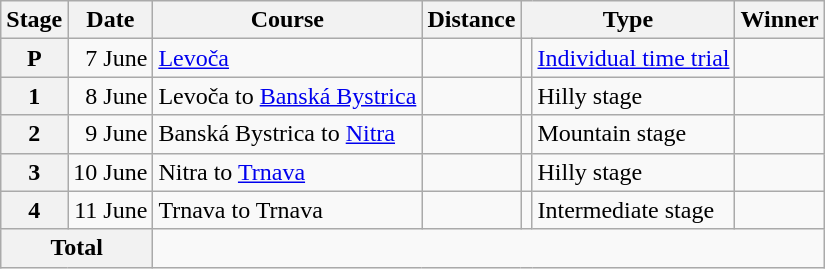<table class="wikitable">
<tr>
<th>Stage</th>
<th>Date</th>
<th>Course</th>
<th>Distance</th>
<th colspan="2">Type</th>
<th>Winner</th>
</tr>
<tr>
<th style="text-align:center">P</th>
<td align=right>7 June</td>
<td><a href='#'>Levoča</a></td>
<td style="text-align:right;"></td>
<td></td>
<td><a href='#'>Individual time trial</a></td>
<td></td>
</tr>
<tr>
<th style="text-align:center">1</th>
<td align=right>8 June</td>
<td>Levoča to <a href='#'>Banská Bystrica</a></td>
<td style="text-align:right;"></td>
<td></td>
<td>Hilly stage</td>
<td></td>
</tr>
<tr>
<th style="text-align:center">2</th>
<td align=right>9 June</td>
<td>Banská Bystrica to <a href='#'>Nitra</a></td>
<td style="text-align:right;"></td>
<td></td>
<td>Mountain stage</td>
<td></td>
</tr>
<tr>
<th style="text-align:center">3</th>
<td align=right>10 June</td>
<td>Nitra to <a href='#'>Trnava</a></td>
<td style="text-align:right;"></td>
<td></td>
<td>Hilly stage</td>
<td></td>
</tr>
<tr>
<th style="text-align:center">4</th>
<td align=right>11 June</td>
<td>Trnava to Trnava</td>
<td style="text-align:right;"></td>
<td></td>
<td>Intermediate stage</td>
<td></td>
</tr>
<tr>
<th colspan="2" style="text-align:center;">Total</th>
<td colspan="6" style="text-align:center;"></td>
</tr>
</table>
